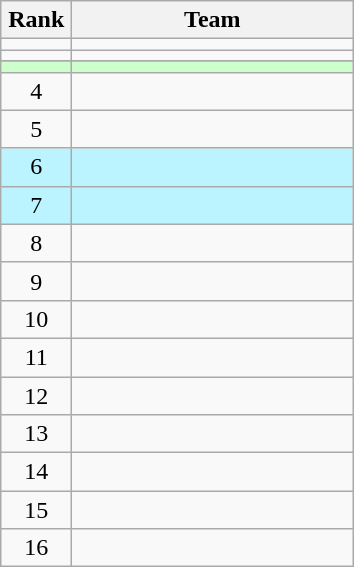<table class="wikitable" style="text-align:center">
<tr>
<th width=40>Rank</th>
<th width=180>Team</th>
</tr>
<tr>
<td></td>
<td style="text-align:left"></td>
</tr>
<tr>
<td></td>
<td style="text-align:left"></td>
</tr>
<tr>
</tr>
<tr bgcolor=#ccffcc>
<td></td>
<td style="text-align:left"></td>
</tr>
<tr>
<td>4</td>
<td style="text-align:left"></td>
</tr>
<tr>
<td>5</td>
<td style="text-align:left"></td>
</tr>
<tr style="background: #BBF3FF;">
<td>6</td>
<td style="text-align:left"></td>
</tr>
<tr style="background: #BBF3FF;">
<td>7</td>
<td style="text-align:left"></td>
</tr>
<tr>
<td>8</td>
<td style="text-align:left"></td>
</tr>
<tr>
<td>9</td>
<td style="text-align:left"></td>
</tr>
<tr>
<td>10</td>
<td style="text-align:left"></td>
</tr>
<tr>
<td>11</td>
<td style="text-align:left"></td>
</tr>
<tr>
<td>12</td>
<td style="text-align:left"></td>
</tr>
<tr>
<td>13</td>
<td style="text-align:left"></td>
</tr>
<tr>
<td>14</td>
<td style="text-align:left"></td>
</tr>
<tr>
<td>15</td>
<td style="text-align:left"></td>
</tr>
<tr>
<td>16</td>
<td style="text-align:left"></td>
</tr>
</table>
